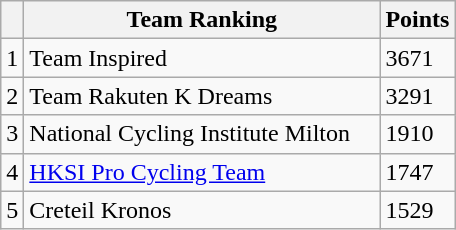<table class="wikitable col3right">
<tr>
<th></th>
<th style="width:230px; white-space:nowrap;">Team Ranking</th>
<th style="width:20px;">Points</th>
</tr>
<tr>
<td>1</td>
<td> Team Inspired</td>
<td>3671</td>
</tr>
<tr>
<td>2</td>
<td> Team Rakuten K Dreams</td>
<td>3291</td>
</tr>
<tr>
<td>3</td>
<td> National Cycling Institute Milton</td>
<td>1910</td>
</tr>
<tr>
<td>4</td>
<td> <a href='#'>HKSI Pro Cycling Team</a></td>
<td>1747</td>
</tr>
<tr>
<td>5</td>
<td> Creteil Kronos</td>
<td>1529</td>
</tr>
</table>
